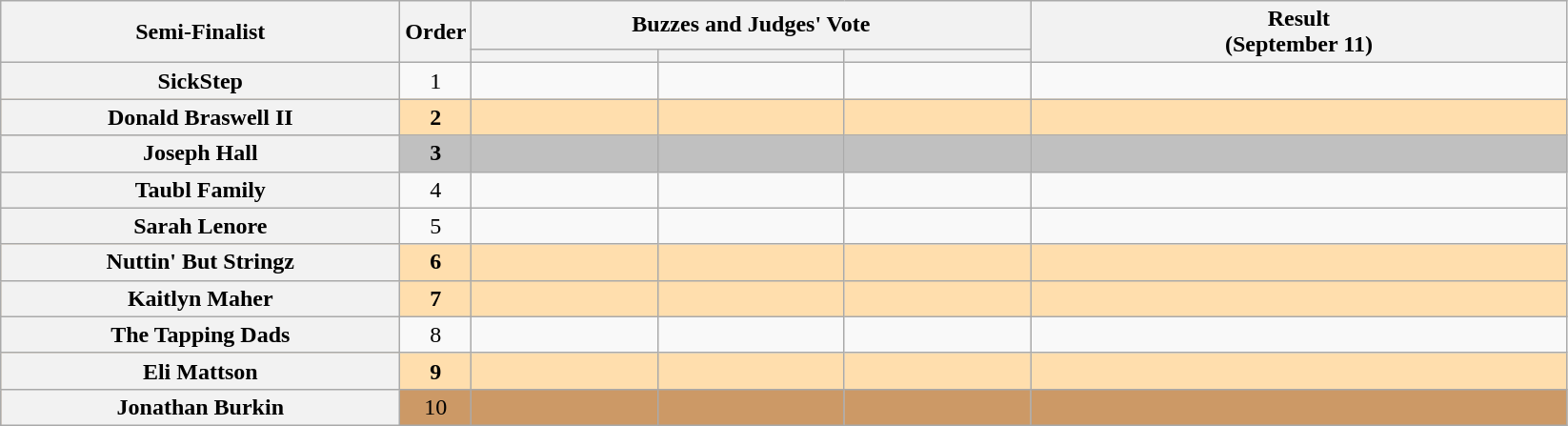<table class="wikitable plainrowheaders sortable" style="text-align:center;">
<tr>
<th scope="col" rowspan="2" class="unsortable" style="width:17em;">Semi-Finalist</th>
<th scope="col" rowspan="2" style="width:1em;">Order</th>
<th scope="col" colspan="3" class="unsortable" style="width:24em;">Buzzes and Judges' Vote</th>
<th scope="col" rowspan="2" style="width:23em;">Result <br> (September 11)</th>
</tr>
<tr>
<th scope="col" class="unsortable" style="width:6em;"></th>
<th scope="col" class="unsortable" style="width:6em;"></th>
<th scope="col" class="unsortable" style="width:6em;"></th>
</tr>
<tr>
<th scope="row">SickStep</th>
<td>1</td>
<td style="text-align:center;"></td>
<td style="text-align:center;"></td>
<td style="text-align:center;"></td>
<td></td>
</tr>
<tr style="background:NavajoWhite;">
<th scope="row"><strong>Donald Braswell II</strong></th>
<td><strong>2</strong></td>
<td style="text-align:center;"></td>
<td style="text-align:center;"></td>
<td style="text-align:center;"></td>
<td><strong></strong></td>
</tr>
<tr style="background:silver;">
<th scope="row"><strong>Joseph Hall</strong></th>
<td><strong>3</strong></td>
<td style="text-align:center;"></td>
<td style="text-align:center;"></td>
<td style="text-align:center;"></td>
<td><strong></strong></td>
</tr>
<tr>
<th scope="row">Taubl Family</th>
<td>4</td>
<td style="text-align:center;"></td>
<td style="text-align:center;"></td>
<td style="text-align:center;"></td>
<td></td>
</tr>
<tr>
<th scope="row">Sarah Lenore</th>
<td>5</td>
<td style="text-align:center;"></td>
<td style="text-align:center;"></td>
<td style="text-align:center;"></td>
<td></td>
</tr>
<tr style="background:NavajoWhite;">
<th scope="row"><strong>Nuttin' But Stringz</strong></th>
<td><strong>6</strong></td>
<td style="text-align:center;"></td>
<td style="text-align:center;"></td>
<td style="text-align:center;"></td>
<td><strong></strong></td>
</tr>
<tr style="background:NavajoWhite;">
<th scope="row"><strong>Kaitlyn Maher</strong></th>
<td><strong>7</strong></td>
<td style="text-align:center;"></td>
<td style="text-align:center;"></td>
<td style="text-align:center;"></td>
<td><strong></strong></td>
</tr>
<tr>
<th scope="row">The Tapping Dads</th>
<td>8</td>
<td style="text-align:center;"></td>
<td style="text-align:center;"></td>
<td style="text-align:center;"></td>
<td></td>
</tr>
<tr style="background:NavajoWhite;">
<th scope="row"><strong>Eli Mattson</strong></th>
<td><strong>9</strong></td>
<td style="text-align:center;"></td>
<td style="text-align:center;"></td>
<td style="text-align:center;"></td>
<td><strong></strong></td>
</tr>
<tr style="background:#c96;">
<th scope="row">Jonathan Burkin</th>
<td>10</td>
<td style="text-align:center;"></td>
<td style="text-align:center;"></td>
<td style="text-align:center;"></td>
<td></td>
</tr>
</table>
